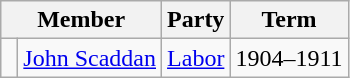<table class="wikitable">
<tr>
<th colspan="2">Member</th>
<th>Party</th>
<th>Term</th>
</tr>
<tr>
<td> </td>
<td><a href='#'>John Scaddan</a></td>
<td><a href='#'>Labor</a></td>
<td>1904–1911</td>
</tr>
</table>
